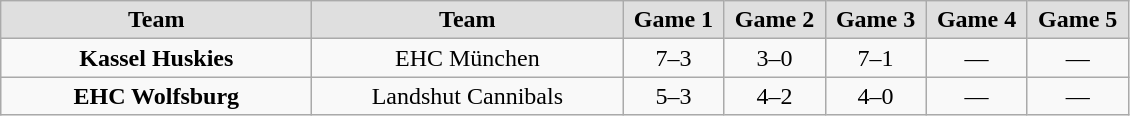<table class="wikitable">
<tr align="center">
<td width="200" bgcolor="#dfdfdf"><strong>Team</strong></td>
<td width="200" bgcolor="#dfdfdf"><strong>Team</strong></td>
<td width="60" bgcolor="#dfdfdf"><strong>Game 1</strong></td>
<td width="60" bgcolor="#dfdfdf"><strong>Game 2</strong></td>
<td width="60" bgcolor="#dfdfdf"><strong>Game 3</strong></td>
<td width="60" bgcolor="#dfdfdf"><strong>Game 4</strong></td>
<td width="60" bgcolor="#dfdfdf"><strong>Game 5</strong></td>
</tr>
<tr align="center">
<td><strong>Kassel Huskies</strong></td>
<td>EHC München</td>
<td>7–3</td>
<td>3–0</td>
<td>7–1</td>
<td>—</td>
<td>—</td>
</tr>
<tr align="center">
<td><strong>EHC Wolfsburg</strong></td>
<td>Landshut Cannibals</td>
<td>5–3</td>
<td>4–2</td>
<td>4–0</td>
<td>—</td>
<td>—</td>
</tr>
</table>
